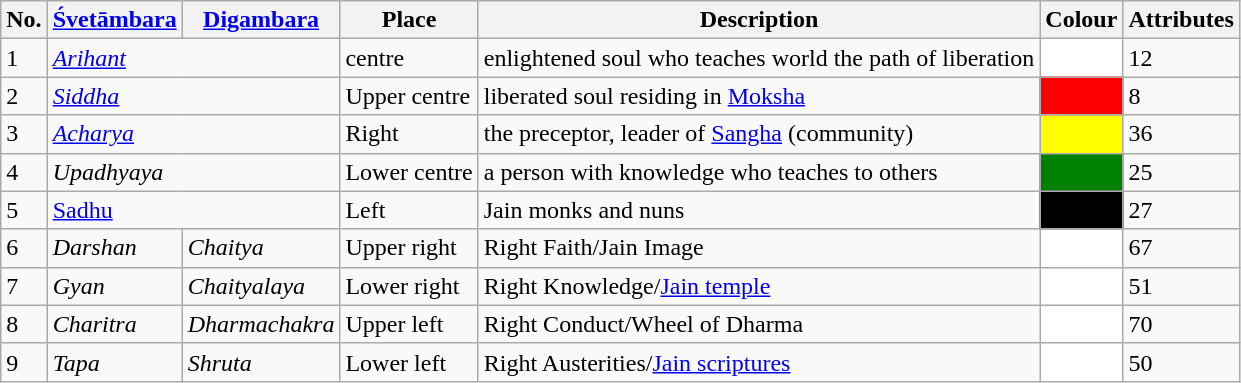<table class="wikitable">
<tr>
<th>No.</th>
<th><a href='#'>Śvetāmbara</a></th>
<th><a href='#'>Digambara</a></th>
<th>Place</th>
<th>Description</th>
<th>Colour</th>
<th>Attributes</th>
</tr>
<tr>
<td>1</td>
<td colspan="2"><em><a href='#'>Arihant</a></em></td>
<td>centre</td>
<td>enlightened soul who teaches world the path of liberation</td>
<td bgcolor=#FFFFFF></td>
<td>12</td>
</tr>
<tr>
<td>2</td>
<td colspan="2"><em><a href='#'>Siddha</a></em></td>
<td>Upper centre</td>
<td>liberated soul residing in <a href='#'>Moksha</a></td>
<td bgcolor=#FF0000></td>
<td>8</td>
</tr>
<tr>
<td>3</td>
<td colspan="2"><em><a href='#'>Acharya</a></em></td>
<td>Right</td>
<td>the preceptor, leader of <a href='#'>Sangha</a> (community)</td>
<td bgcolor=#FFFF00></td>
<td>36</td>
</tr>
<tr>
<td>4</td>
<td colspan="2"><em>Upadhyaya</em></td>
<td>Lower centre</td>
<td>a person with knowledge who teaches to others</td>
<td bgcolor=#008000></td>
<td>25</td>
</tr>
<tr>
<td>5</td>
<td colspan="2"><a href='#'>Sadhu</a></td>
<td>Left</td>
<td>Jain monks and nuns</td>
<td bgcolor=#000000></td>
<td>27</td>
</tr>
<tr>
<td>6</td>
<td><em>Darshan</em></td>
<td><em>Chaitya</em></td>
<td>Upper right</td>
<td>Right Faith/Jain Image</td>
<td bgcolor=#FFFFFF></td>
<td>67</td>
</tr>
<tr>
<td>7</td>
<td><em>Gyan</em></td>
<td><em>Chaityalaya</em></td>
<td>Lower right</td>
<td>Right Knowledge/<a href='#'>Jain temple</a></td>
<td bgcolor=#FFFFFF></td>
<td>51</td>
</tr>
<tr>
<td>8</td>
<td><em>Charitra</em></td>
<td><em>Dharmachakra</em></td>
<td>Upper left</td>
<td>Right Conduct/Wheel of Dharma</td>
<td bgcolor=#FFFFFF></td>
<td>70</td>
</tr>
<tr>
<td>9</td>
<td><em>Tapa</em></td>
<td><em>Shruta</em></td>
<td>Lower left</td>
<td>Right Austerities/<a href='#'>Jain scriptures</a></td>
<td bgcolor=#FFFFFF></td>
<td>50</td>
</tr>
</table>
